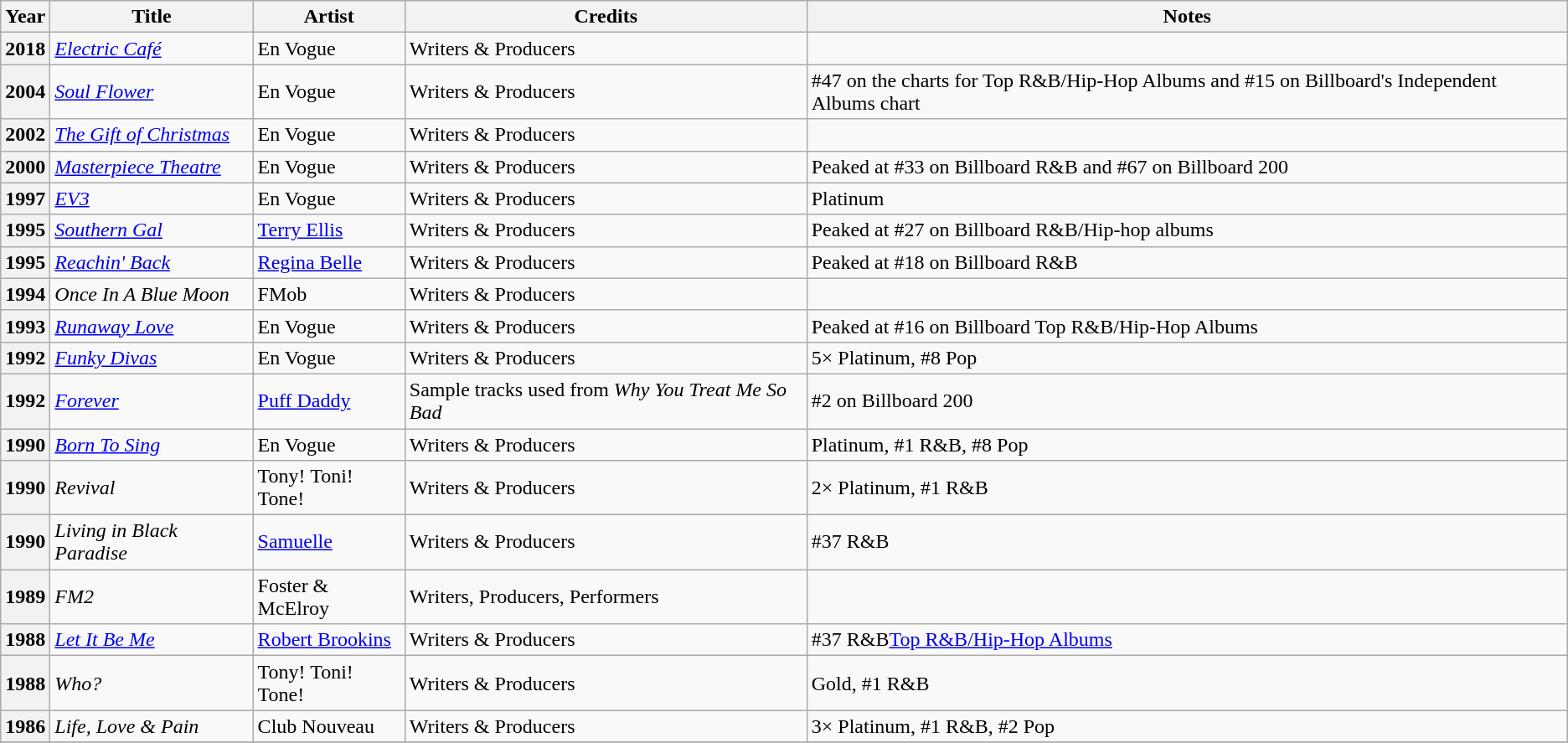<table class="wikitable plainrowheaders sortable">
<tr>
<th scope="col">Year</th>
<th scope="col">Title</th>
<th scope="col">Artist</th>
<th scope="col" class="unsortable">Credits</th>
<th scope="col" class="unsortable">Notes</th>
</tr>
<tr>
<th scope="row">2018</th>
<td><em><a href='#'>Electric Café</a></em></td>
<td>En Vogue</td>
<td>Writers & Producers</td>
<td></td>
</tr>
<tr>
<th scope="row">2004</th>
<td><em><a href='#'>Soul Flower</a></em></td>
<td>En Vogue</td>
<td>Writers & Producers</td>
<td>#47 on the charts for Top R&B/Hip-Hop Albums and #15 on Billboard's Independent Albums chart</td>
</tr>
<tr>
<th scope="row">2002</th>
<td><em><a href='#'>The Gift of Christmas</a></em></td>
<td>En Vogue</td>
<td>Writers & Producers</td>
<td></td>
</tr>
<tr>
<th scope="row">2000</th>
<td><em><a href='#'>Masterpiece Theatre</a></em></td>
<td>En Vogue</td>
<td>Writers & Producers</td>
<td>Peaked at #33 on Billboard R&B and #67 on Billboard 200</td>
</tr>
<tr>
<th scope="row">1997</th>
<td><em><a href='#'>EV3</a></em></td>
<td>En Vogue</td>
<td>Writers & Producers</td>
<td>Platinum</td>
</tr>
<tr>
<th scope="row">1995</th>
<td><em><a href='#'>Southern Gal</a></em></td>
<td><a href='#'>Terry Ellis</a></td>
<td>Writers & Producers</td>
<td>Peaked at #27 on Billboard R&B/Hip-hop albums</td>
</tr>
<tr>
<th scope="row">1995</th>
<td><em><a href='#'>Reachin' Back</a></em></td>
<td><a href='#'>Regina Belle</a></td>
<td>Writers & Producers</td>
<td>Peaked at #18 on Billboard R&B</td>
</tr>
<tr>
<th scope="row">1994</th>
<td><em>Once In A Blue Moon</em></td>
<td>FMob</td>
<td>Writers & Producers</td>
<td></td>
</tr>
<tr>
<th scope="row">1993</th>
<td><em><a href='#'>Runaway Love</a></em></td>
<td>En Vogue</td>
<td>Writers & Producers</td>
<td>Peaked at #16 on Billboard Top R&B/Hip-Hop Albums</td>
</tr>
<tr>
<th scope="row">1992</th>
<td><em><a href='#'>Funky Divas</a></em></td>
<td>En Vogue</td>
<td>Writers & Producers</td>
<td>5× Platinum, #8 Pop</td>
</tr>
<tr>
<th scope="row">1992</th>
<td><em><a href='#'>Forever</a></em></td>
<td><a href='#'>Puff Daddy</a></td>
<td>Sample tracks used from <em>Why You Treat Me So Bad</em></td>
<td>#2 on Billboard 200</td>
</tr>
<tr>
<th scope="row">1990</th>
<td><em><a href='#'>Born To Sing</a></em></td>
<td>En Vogue</td>
<td>Writers & Producers</td>
<td>Platinum, #1 R&B, #8 Pop</td>
</tr>
<tr>
<th scope="row">1990</th>
<td><em>Revival</em></td>
<td>Tony! Toni! Tone!</td>
<td>Writers & Producers</td>
<td>2× Platinum, #1 R&B</td>
</tr>
<tr>
<th scope="row">1990</th>
<td><em>Living in Black Paradise</em></td>
<td><a href='#'>Samuelle</a></td>
<td>Writers & Producers</td>
<td>#37 R&B</td>
</tr>
<tr>
<th scope="row">1989</th>
<td><em>FM2</em></td>
<td>Foster & McElroy</td>
<td>Writers, Producers, Performers</td>
<td></td>
</tr>
<tr>
<th scope="row">1988</th>
<td><em><a href='#'>Let It Be Me</a></em></td>
<td><a href='#'>Robert Brookins</a></td>
<td>Writers & Producers</td>
<td>#37 R&B<a href='#'>Top R&B/Hip-Hop Albums</a></td>
</tr>
<tr>
<th scope="row">1988</th>
<td><em>Who?</em></td>
<td>Tony! Toni! Tone!</td>
<td>Writers & Producers</td>
<td>Gold, #1 R&B</td>
</tr>
<tr>
<th scope="row">1986</th>
<td><em>Life, Love & Pain</em></td>
<td>Club Nouveau</td>
<td>Writers & Producers</td>
<td>3× Platinum, #1 R&B, #2 Pop</td>
</tr>
<tr>
</tr>
</table>
